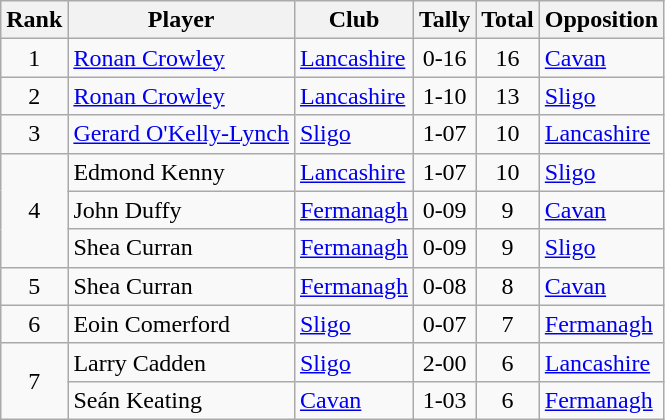<table class="wikitable">
<tr>
<th>Rank</th>
<th>Player</th>
<th>Club</th>
<th>Tally</th>
<th>Total</th>
<th>Opposition</th>
</tr>
<tr>
<td rowspan="1" style="text-align:center;">1</td>
<td><a href='#'>Ronan Crowley</a></td>
<td><a href='#'>Lancashire</a></td>
<td align="center">0-16</td>
<td align="center">16</td>
<td><a href='#'>Cavan</a></td>
</tr>
<tr>
<td rowspan="1" style="text-align:center;">2</td>
<td><a href='#'>Ronan Crowley</a></td>
<td><a href='#'>Lancashire</a></td>
<td align="center">1-10</td>
<td align="center">13</td>
<td><a href='#'>Sligo</a></td>
</tr>
<tr>
<td rowspan="1" style="text-align:center;">3</td>
<td><a href='#'>Gerard O'Kelly-Lynch</a></td>
<td><a href='#'>Sligo</a></td>
<td align="center">1-07</td>
<td align="center">10</td>
<td><a href='#'>Lancashire</a></td>
</tr>
<tr>
<td rowspan="3" style="text-align:center;">4</td>
<td>Edmond Kenny</td>
<td><a href='#'>Lancashire</a></td>
<td align="center">1-07</td>
<td align="center">10</td>
<td><a href='#'>Sligo</a></td>
</tr>
<tr>
<td>John Duffy</td>
<td><a href='#'>Fermanagh</a></td>
<td align="center">0-09</td>
<td align="center">9</td>
<td><a href='#'>Cavan</a></td>
</tr>
<tr>
<td>Shea Curran</td>
<td><a href='#'>Fermanagh</a></td>
<td align="center">0-09</td>
<td align="center">9</td>
<td><a href='#'>Sligo</a></td>
</tr>
<tr>
<td rowspan="1" style="text-align:center;">5</td>
<td>Shea Curran</td>
<td><a href='#'>Fermanagh</a></td>
<td align="center">0-08</td>
<td align="center">8</td>
<td><a href='#'>Cavan</a></td>
</tr>
<tr>
<td rowspan="1" style="text-align:center;">6</td>
<td>Eoin Comerford</td>
<td><a href='#'>Sligo</a></td>
<td align="center">0-07</td>
<td align="center">7</td>
<td><a href='#'>Fermanagh</a></td>
</tr>
<tr>
<td rowspan="2" style="text-align:center;">7</td>
<td>Larry Cadden</td>
<td><a href='#'>Sligo</a></td>
<td align="center">2-00</td>
<td align="center">6</td>
<td><a href='#'>Lancashire</a></td>
</tr>
<tr>
<td>Seán Keating</td>
<td><a href='#'>Cavan</a></td>
<td align="center">1-03</td>
<td align="center">6</td>
<td><a href='#'>Fermanagh</a></td>
</tr>
</table>
